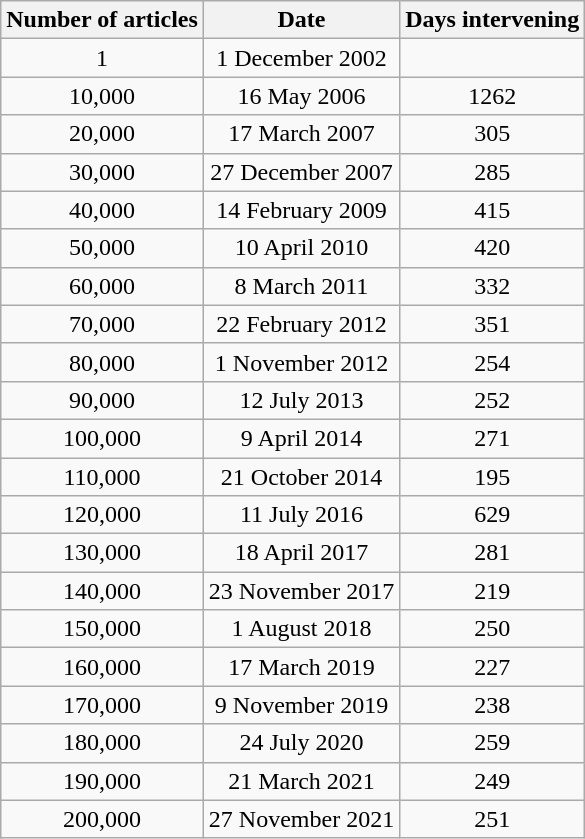<table class="wikitable" style="text-align:center">
<tr>
<th>Number of articles</th>
<th>Date</th>
<th>Days intervening</th>
</tr>
<tr>
<td>1</td>
<td>1 December 2002</td>
<td></td>
</tr>
<tr>
<td>10,000</td>
<td>16 May 2006</td>
<td>1262</td>
</tr>
<tr>
<td>20,000</td>
<td>17 March 2007</td>
<td>305</td>
</tr>
<tr>
<td>30,000</td>
<td>27 December 2007</td>
<td>285</td>
</tr>
<tr>
<td>40,000</td>
<td>14 February 2009</td>
<td>415</td>
</tr>
<tr>
<td>50,000</td>
<td>10 April 2010</td>
<td>420</td>
</tr>
<tr>
<td>60,000</td>
<td>8 March 2011</td>
<td>332</td>
</tr>
<tr>
<td>70,000</td>
<td>22 February 2012</td>
<td>351</td>
</tr>
<tr>
<td>80,000</td>
<td>1 November 2012</td>
<td>254</td>
</tr>
<tr>
<td>90,000</td>
<td>12 July 2013</td>
<td>252</td>
</tr>
<tr>
<td>100,000</td>
<td>9 April 2014</td>
<td>271</td>
</tr>
<tr>
<td>110,000</td>
<td>21 October 2014</td>
<td>195</td>
</tr>
<tr>
<td>120,000</td>
<td>11 July 2016</td>
<td>629</td>
</tr>
<tr>
<td>130,000</td>
<td>18 April 2017</td>
<td>281</td>
</tr>
<tr>
<td>140,000</td>
<td>23 November 2017</td>
<td>219</td>
</tr>
<tr>
<td>150,000</td>
<td>1 August 2018</td>
<td>250</td>
</tr>
<tr>
<td>160,000</td>
<td>17 March 2019</td>
<td>227</td>
</tr>
<tr>
<td>170,000</td>
<td>9 November 2019</td>
<td>238</td>
</tr>
<tr>
<td>180,000</td>
<td>24 July 2020</td>
<td>259</td>
</tr>
<tr>
<td>190,000</td>
<td>21 March 2021</td>
<td>249</td>
</tr>
<tr>
<td>200,000</td>
<td>27 November 2021</td>
<td>251</td>
</tr>
</table>
